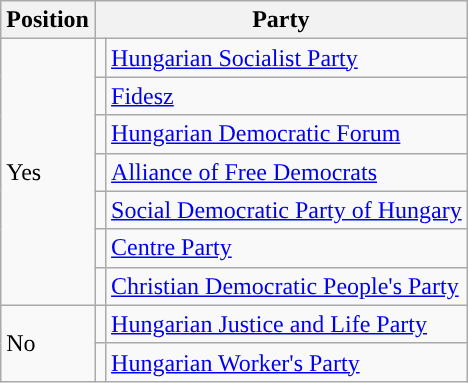<table class="wikitable">
<tr>
<th>Position</th>
<th colspan=2>Party</th>
</tr>
<tr>
<td rowspan="7">Yes</td>
<td style="background-color: "></td>
<td><a href='#'>Hungarian Socialist Party</a></td>
</tr>
<tr>
<td style="background-color: "></td>
<td><a href='#'>Fidesz</a></td>
</tr>
<tr>
<td style="background-color: "></td>
<td><a href='#'>Hungarian Democratic Forum</a></td>
</tr>
<tr>
<td style="background-color: "></td>
<td><a href='#'>Alliance of Free Democrats</a></td>
</tr>
<tr>
<td style="background-color: "></td>
<td><a href='#'>Social Democratic Party of Hungary</a></td>
</tr>
<tr>
<td style="background-color: "></td>
<td><a href='#'>Centre Party</a></td>
</tr>
<tr>
<td style="background-color: "></td>
<td><a href='#'>Christian Democratic People's Party</a></td>
</tr>
<tr>
<td rowspan="2">No</td>
<td style="background-color: "></td>
<td><a href='#'>Hungarian Justice and Life Party</a></td>
</tr>
<tr>
<td style="background-color: "></td>
<td><a href='#'>Hungarian Worker's Party</a></td>
</tr>
</table>
